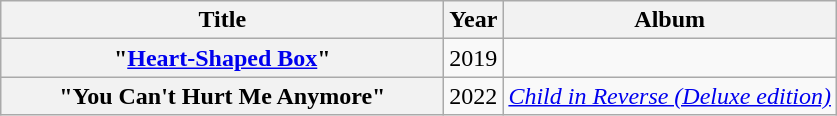<table class="wikitable plainrowheaders" style="text-align:center;">
<tr>
<th scope="col" style="width:18em;">Title</th>
<th scope="col" style="width:1em;">Year</th>
<th scope="col">Album</th>
</tr>
<tr>
<th scope="row">"<a href='#'>Heart-Shaped Box</a>"<br></th>
<td>2019</td>
<td></td>
</tr>
<tr>
<th scope="row">"You Can't Hurt Me Anymore"<br></th>
<td>2022</td>
<td><em><a href='#'>Child in Reverse (Deluxe edition)</a></em></td>
</tr>
</table>
